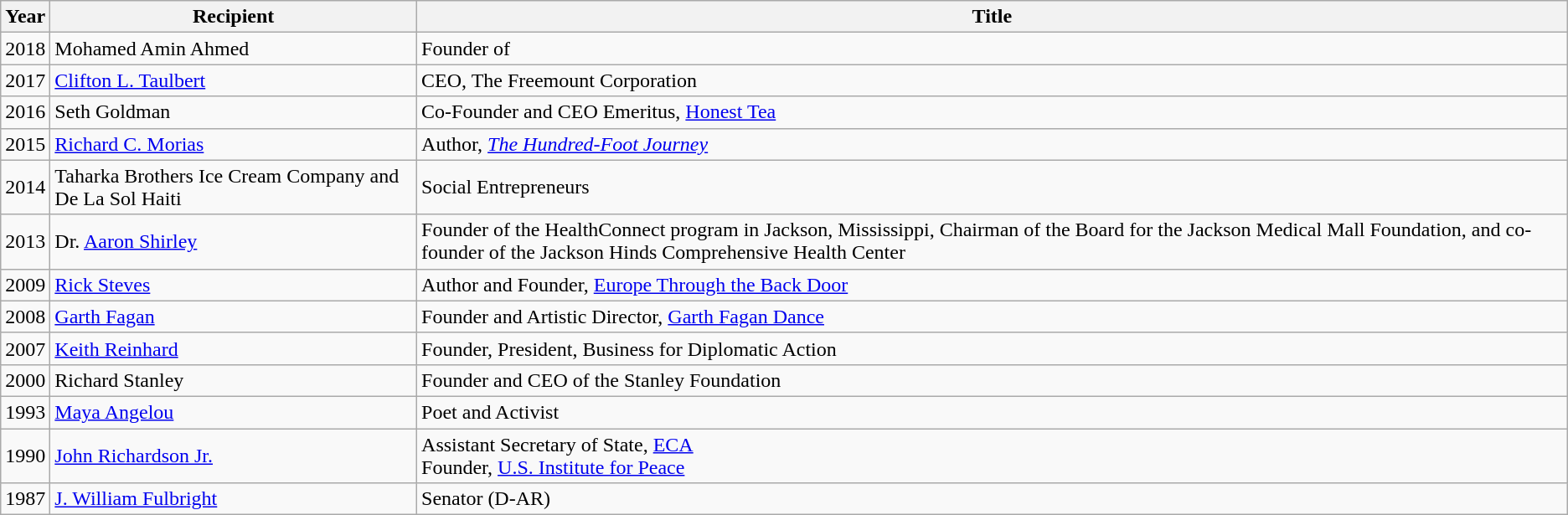<table class="wikitable">
<tr>
<th>Year</th>
<th>Recipient</th>
<th>Title</th>
</tr>
<tr>
<td>2018</td>
<td>Mohamed Amin Ahmed</td>
<td>Founder of  </td>
</tr>
<tr>
<td>2017</td>
<td><a href='#'>Clifton L. Taulbert</a></td>
<td>CEO, The Freemount Corporation</td>
</tr>
<tr>
<td>2016</td>
<td>Seth Goldman</td>
<td>Co-Founder and CEO Emeritus, <a href='#'>Honest Tea</a></td>
</tr>
<tr>
<td>2015</td>
<td><a href='#'>Richard C. Morias</a></td>
<td>Author, <em><a href='#'>The Hundred-Foot Journey</a></em></td>
</tr>
<tr>
<td>2014</td>
<td>Taharka Brothers Ice Cream Company and De La Sol Haiti</td>
<td>Social Entrepreneurs</td>
</tr>
<tr>
<td>2013</td>
<td>Dr. <a href='#'>Aaron Shirley</a></td>
<td>Founder of the HealthConnect program in Jackson, Mississippi, Chairman of the Board for the Jackson Medical Mall Foundation, and co-founder of the Jackson Hinds Comprehensive Health Center</td>
</tr>
<tr>
<td>2009</td>
<td><a href='#'>Rick Steves</a></td>
<td>Author and Founder, <a href='#'>Europe Through the Back Door</a></td>
</tr>
<tr>
<td>2008</td>
<td><a href='#'>Garth Fagan</a></td>
<td>Founder and Artistic Director, <a href='#'>Garth Fagan Dance</a></td>
</tr>
<tr>
<td>2007</td>
<td><a href='#'>Keith Reinhard</a></td>
<td>Founder, President, Business for Diplomatic Action</td>
</tr>
<tr>
<td>2000</td>
<td>Richard Stanley</td>
<td>Founder and CEO of the Stanley Foundation</td>
</tr>
<tr>
<td>1993</td>
<td><a href='#'>Maya Angelou</a></td>
<td>Poet and Activist</td>
</tr>
<tr>
<td>1990</td>
<td><a href='#'>John Richardson Jr.</a></td>
<td>Assistant Secretary of State, <a href='#'>ECA</a><br>Founder, <a href='#'>U.S. Institute for Peace</a></td>
</tr>
<tr>
<td>1987</td>
<td><a href='#'>J. William Fulbright</a></td>
<td>Senator (D-AR)</td>
</tr>
</table>
